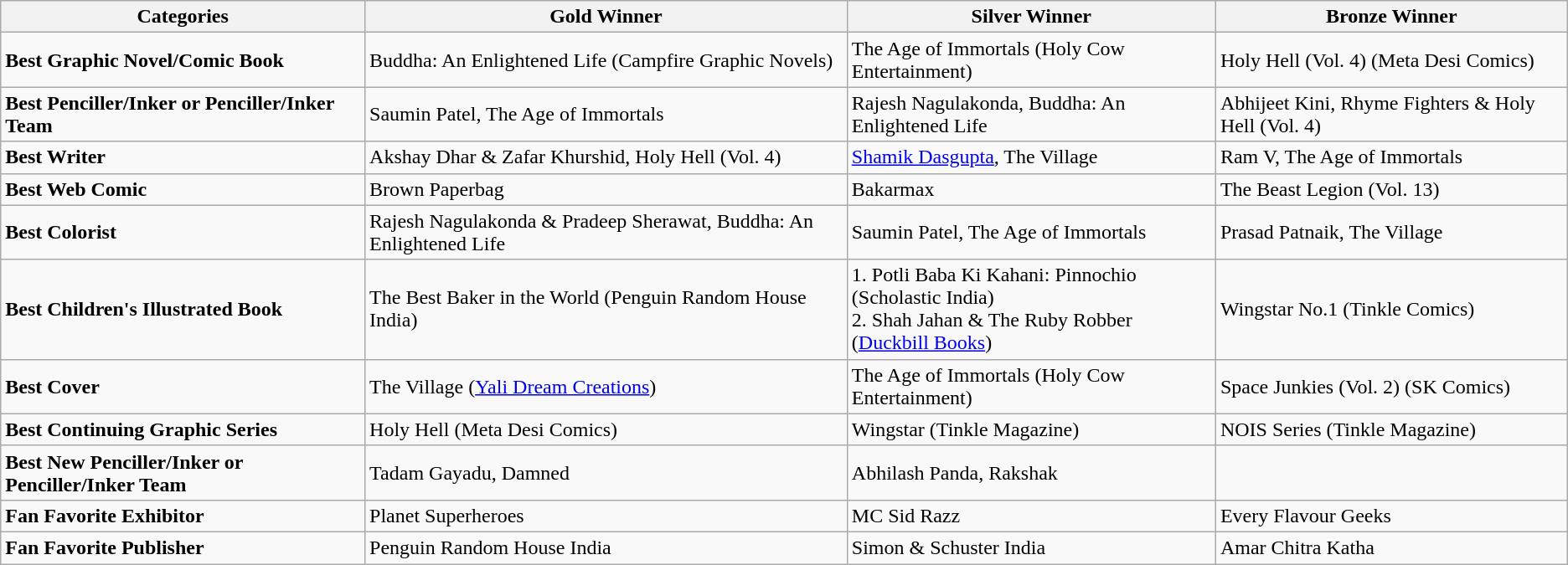<table class="wikitable">
<tr>
<th>Categories</th>
<th>Gold Winner</th>
<th>Silver Winner</th>
<th>Bronze Winner</th>
</tr>
<tr>
<td><strong>Best Graphic Novel/Comic Book</strong></td>
<td>Buddha: An Enlightened Life (Campfire Graphic Novels)</td>
<td>The Age of Immortals (Holy Cow Entertainment)</td>
<td>Holy Hell (Vol. 4) (Meta Desi Comics)</td>
</tr>
<tr>
<td><strong>Best Penciller/Inker or Penciller/Inker Team</strong></td>
<td>Saumin Patel, The Age of Immortals</td>
<td>Rajesh Nagulakonda, Buddha: An Enlightened Life</td>
<td>Abhijeet Kini, Rhyme Fighters & Holy Hell (Vol. 4)</td>
</tr>
<tr>
<td><strong>Best Writer</strong></td>
<td>Akshay Dhar & Zafar Khurshid, Holy Hell (Vol. 4)</td>
<td><a href='#'>Shamik Dasgupta</a>, The Village</td>
<td>Ram V, The Age of Immortals</td>
</tr>
<tr>
<td><strong>Best Web Comic</strong></td>
<td>Brown Paperbag</td>
<td>Bakarmax</td>
<td>The Beast Legion (Vol. 13)</td>
</tr>
<tr>
<td><strong>Best Colorist</strong></td>
<td>Rajesh Nagulakonda & Pradeep Sherawat, Buddha: An Enlightened Life</td>
<td>Saumin Patel, The Age of Immortals</td>
<td>Prasad Patnaik, The Village</td>
</tr>
<tr>
<td><strong>Best Children's Illustrated Book</strong></td>
<td>The Best Baker in the World (Penguin Random House India)</td>
<td>1. Potli Baba Ki Kahani: Pinnochio (Scholastic India)<br>2. Shah Jahan & The Ruby Robber (<a href='#'>Duckbill Books</a>)</td>
<td>Wingstar No.1 (Tinkle Comics)</td>
</tr>
<tr>
<td><strong>Best Cover</strong></td>
<td>The Village (<a href='#'>Yali Dream Creations</a>)</td>
<td>The Age of Immortals (Holy Cow Entertainment)</td>
<td>Space Junkies (Vol. 2) (SK Comics)</td>
</tr>
<tr>
<td><strong>Best Continuing Graphic Series</strong></td>
<td>Holy Hell (Meta Desi Comics)</td>
<td>Wingstar (Tinkle Magazine)</td>
<td>NOIS Series (Tinkle Magazine)</td>
</tr>
<tr>
<td><strong>Best New Penciller/Inker or Penciller/Inker Team</strong></td>
<td>Tadam Gayadu, Damned</td>
<td>Abhilash Panda, Rakshak</td>
<td></td>
</tr>
<tr>
<td><strong>Fan Favorite Exhibitor</strong></td>
<td>Planet Superheroes</td>
<td>MC Sid Razz</td>
<td>Every Flavour Geeks</td>
</tr>
<tr>
<td><strong>Fan Favorite Publisher</strong></td>
<td>Penguin Random House India</td>
<td>Simon & Schuster India</td>
<td>Amar Chitra Katha</td>
</tr>
</table>
